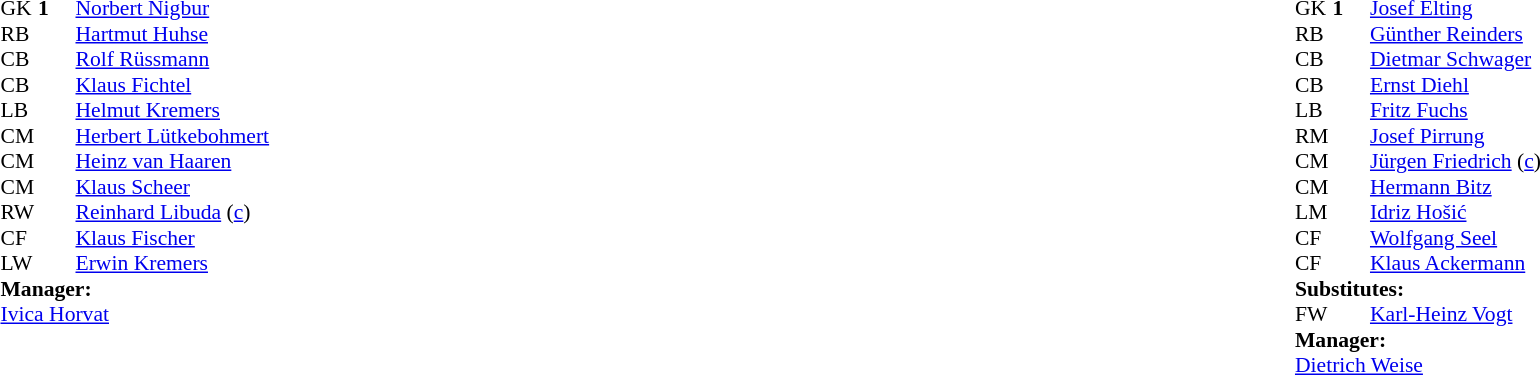<table width="100%">
<tr>
<td valign="top" width="40%"><br><table style="font-size:90%" cellspacing="0" cellpadding="0">
<tr>
<th width=25></th>
<th width=25></th>
</tr>
<tr>
<td>GK</td>
<td><strong>1</strong></td>
<td> <a href='#'>Norbert Nigbur</a></td>
</tr>
<tr>
<td>RB</td>
<td></td>
<td> <a href='#'>Hartmut Huhse</a></td>
</tr>
<tr>
<td>CB</td>
<td></td>
<td> <a href='#'>Rolf Rüssmann</a></td>
</tr>
<tr>
<td>CB</td>
<td></td>
<td> <a href='#'>Klaus Fichtel</a></td>
</tr>
<tr>
<td>LB</td>
<td></td>
<td> <a href='#'>Helmut Kremers</a></td>
</tr>
<tr>
<td>CM</td>
<td></td>
<td> <a href='#'>Herbert Lütkebohmert</a></td>
</tr>
<tr>
<td>CM</td>
<td></td>
<td> <a href='#'>Heinz van Haaren</a></td>
</tr>
<tr>
<td>CM</td>
<td></td>
<td> <a href='#'>Klaus Scheer</a></td>
</tr>
<tr>
<td>RW</td>
<td></td>
<td> <a href='#'>Reinhard Libuda</a> (<a href='#'>c</a>)</td>
</tr>
<tr>
<td>CF</td>
<td></td>
<td> <a href='#'>Klaus Fischer</a></td>
</tr>
<tr>
<td>LW</td>
<td></td>
<td> <a href='#'>Erwin Kremers</a></td>
</tr>
<tr>
<td colspan=3><strong>Manager:</strong></td>
</tr>
<tr>
<td colspan=3> <a href='#'>Ivica Horvat</a></td>
</tr>
</table>
</td>
<td valign="top"></td>
<td valign="top" width="50%"><br><table style="font-size:90%; margin:auto" cellspacing="0" cellpadding="0">
<tr>
<th width=25></th>
<th width=25></th>
</tr>
<tr>
<td>GK</td>
<td><strong>1</strong></td>
<td> <a href='#'>Josef Elting</a></td>
</tr>
<tr>
<td>RB</td>
<td></td>
<td> <a href='#'>Günther Reinders</a></td>
</tr>
<tr>
<td>CB</td>
<td></td>
<td> <a href='#'>Dietmar Schwager</a></td>
</tr>
<tr>
<td>CB</td>
<td></td>
<td> <a href='#'>Ernst Diehl</a></td>
</tr>
<tr>
<td>LB</td>
<td></td>
<td> <a href='#'>Fritz Fuchs</a></td>
</tr>
<tr>
<td>RM</td>
<td></td>
<td> <a href='#'>Josef Pirrung</a></td>
</tr>
<tr>
<td>CM</td>
<td></td>
<td> <a href='#'>Jürgen Friedrich</a> (<a href='#'>c</a>)</td>
</tr>
<tr>
<td>CM</td>
<td></td>
<td> <a href='#'>Hermann Bitz</a></td>
</tr>
<tr>
<td>LM</td>
<td></td>
<td> <a href='#'>Idriz Hošić</a></td>
<td></td>
<td></td>
</tr>
<tr>
<td>CF</td>
<td></td>
<td> <a href='#'>Wolfgang Seel</a></td>
</tr>
<tr>
<td>CF</td>
<td></td>
<td> <a href='#'>Klaus Ackermann</a></td>
</tr>
<tr>
<td colspan=3><strong>Substitutes:</strong></td>
</tr>
<tr>
<td>FW</td>
<td></td>
<td> <a href='#'>Karl-Heinz Vogt</a></td>
<td></td>
<td></td>
</tr>
<tr>
<td colspan=3><strong>Manager:</strong></td>
</tr>
<tr>
<td colspan=3> <a href='#'>Dietrich Weise</a></td>
</tr>
</table>
</td>
</tr>
</table>
